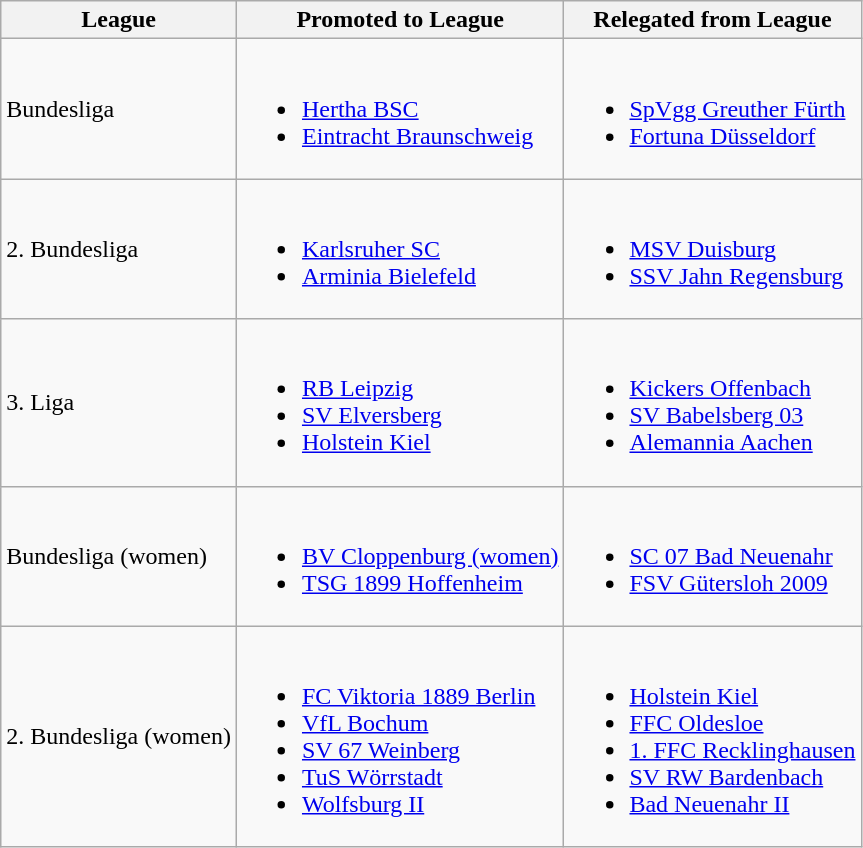<table class="wikitable">
<tr>
<th>League</th>
<th>Promoted to League</th>
<th>Relegated from League</th>
</tr>
<tr>
<td>Bundesliga</td>
<td><br><ul><li><a href='#'>Hertha BSC</a></li><li><a href='#'>Eintracht Braunschweig</a></li></ul></td>
<td><br><ul><li><a href='#'>SpVgg Greuther Fürth</a></li><li><a href='#'>Fortuna Düsseldorf</a></li></ul></td>
</tr>
<tr>
<td>2. Bundesliga</td>
<td><br><ul><li><a href='#'>Karlsruher SC</a></li><li><a href='#'>Arminia Bielefeld</a></li></ul></td>
<td><br><ul><li><a href='#'>MSV Duisburg</a></li><li><a href='#'>SSV Jahn Regensburg</a></li></ul></td>
</tr>
<tr>
<td>3. Liga</td>
<td><br><ul><li><a href='#'>RB Leipzig</a></li><li><a href='#'>SV Elversberg</a></li><li><a href='#'>Holstein Kiel</a></li></ul></td>
<td><br><ul><li><a href='#'>Kickers Offenbach</a></li><li><a href='#'>SV Babelsberg 03</a></li><li><a href='#'>Alemannia Aachen</a></li></ul></td>
</tr>
<tr>
<td>Bundesliga (women)</td>
<td><br><ul><li><a href='#'>BV Cloppenburg (women)</a></li><li><a href='#'>TSG 1899 Hoffenheim</a></li></ul></td>
<td><br><ul><li><a href='#'>SC 07 Bad Neuenahr</a></li><li><a href='#'>FSV Gütersloh 2009</a></li></ul></td>
</tr>
<tr>
<td>2. Bundesliga (women)</td>
<td><br><ul><li><a href='#'>FC Viktoria 1889 Berlin</a></li><li><a href='#'>VfL Bochum</a></li><li><a href='#'>SV 67 Weinberg</a></li><li><a href='#'>TuS Wörrstadt</a></li><li><a href='#'>Wolfsburg II</a></li></ul></td>
<td><br><ul><li><a href='#'>Holstein Kiel</a></li><li><a href='#'>FFC Oldesloe</a></li><li><a href='#'>1. FFC Recklinghausen</a></li><li><a href='#'>SV RW Bardenbach</a></li><li><a href='#'>Bad Neuenahr II</a></li></ul></td>
</tr>
</table>
